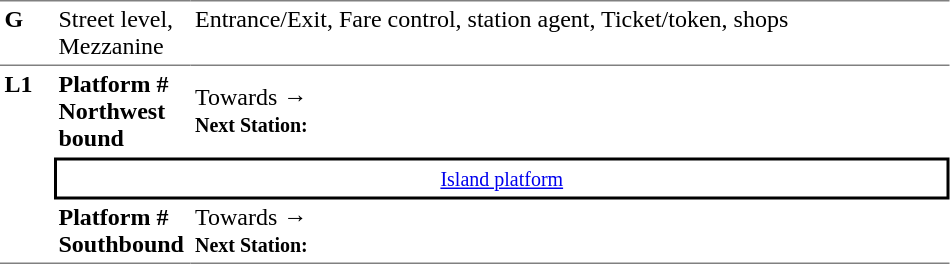<table border="0" cellspacing="0" cellpadding="3">
<tr>
<td width="30" valign="top" style="border-top:solid 1px gray;border-bottom:solid 1px gray;"><strong>G</strong></td>
<td width="85" valign="top" style="border-top:solid 1px gray;border-bottom:solid 1px gray;">Street level, Mezzanine</td>
<td width="500" valign="top" style="border-top:solid 1px gray;border-bottom:solid 1px gray;">Entrance/Exit, Fare control, station agent, Ticket/token, shops</td>
</tr>
<tr>
<td rowspan="3" width="30" valign="top" style="border-bottom:solid 1px gray;"><strong>L1</strong></td>
<td width="85" style="border-bottom:solid 1px white;"><span><strong>Platform #</strong><br><strong>Northwest bound</strong></span></td>
<td width="500" style="border-bottom:solid 1px white;">Towards → <br><small><strong>Next Station:</strong> </small></td>
</tr>
<tr>
<td colspan="2" style="border-top:solid 2px black;border-right:solid 2px black;border-left:solid 2px black;border-bottom:solid 2px black;text-align:center;"><small><a href='#'>Island platform</a></small></td>
</tr>
<tr>
<td width="85" style="border-bottom:solid 1px gray;"><span><strong>Platform #</strong><br><strong>Southbound</strong></span></td>
<td width="500" style="border-bottom:solid 1px gray;">Towards → <br><small><strong>Next Station:</strong> </small></td>
</tr>
<tr>
</tr>
</table>
